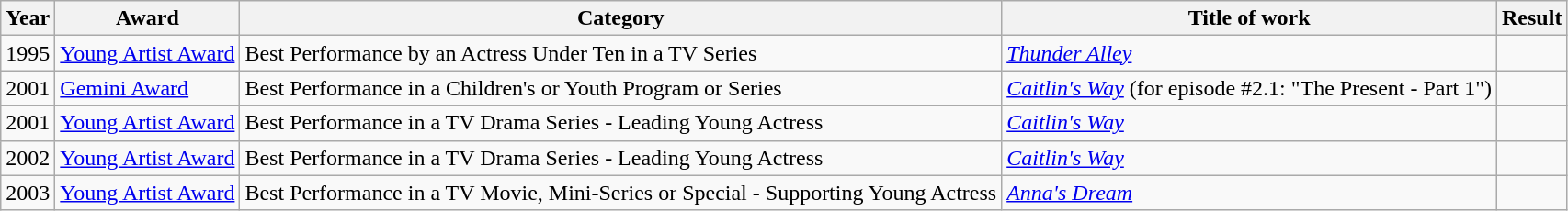<table class="wikitable sortable">
<tr>
<th>Year</th>
<th>Award</th>
<th>Category</th>
<th>Title of work</th>
<th>Result</th>
</tr>
<tr>
<td>1995</td>
<td><a href='#'>Young Artist Award</a></td>
<td>Best Performance by an Actress Under Ten in a TV Series</td>
<td><em><a href='#'>Thunder Alley</a></em></td>
<td></td>
</tr>
<tr>
<td>2001</td>
<td><a href='#'>Gemini Award</a></td>
<td>Best Performance in a Children's or Youth Program or Series</td>
<td><em><a href='#'>Caitlin's Way</a></em> (for episode #2.1: "The Present - Part 1")</td>
<td></td>
</tr>
<tr>
<td>2001</td>
<td><a href='#'>Young Artist Award</a></td>
<td>Best Performance in a TV Drama Series - Leading Young Actress</td>
<td><em><a href='#'>Caitlin's Way</a></em></td>
<td></td>
</tr>
<tr>
<td>2002</td>
<td><a href='#'>Young Artist Award</a></td>
<td>Best Performance in a TV Drama Series - Leading Young Actress</td>
<td><em><a href='#'>Caitlin's Way</a></em></td>
<td></td>
</tr>
<tr>
<td>2003</td>
<td><a href='#'>Young Artist Award</a></td>
<td>Best Performance in a TV Movie, Mini-Series or Special - Supporting Young Actress</td>
<td><em><a href='#'>Anna's Dream</a></em></td>
<td></td>
</tr>
</table>
